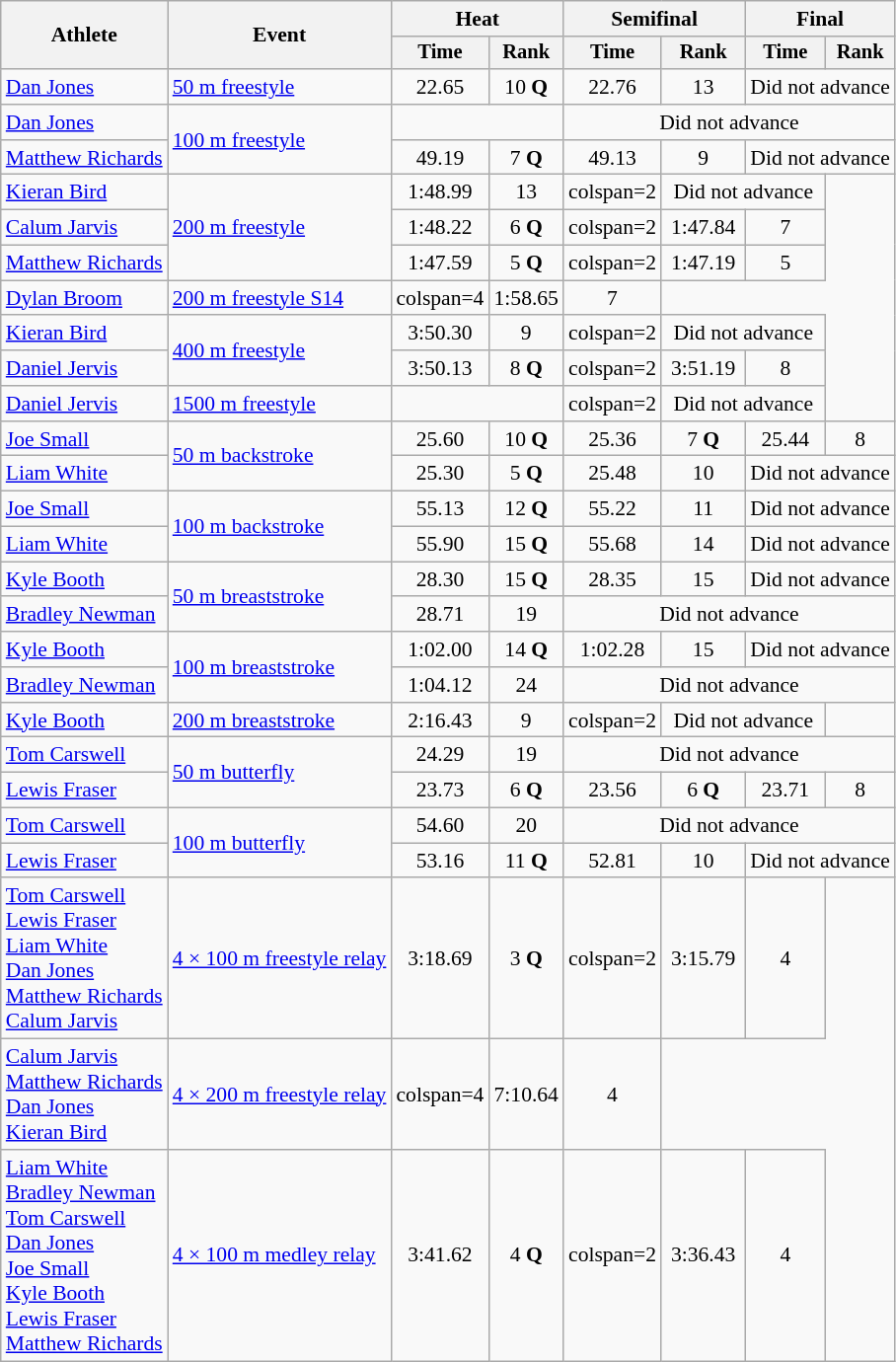<table class=wikitable style=font-size:90%>
<tr>
<th rowspan=2>Athlete</th>
<th rowspan=2>Event</th>
<th colspan=2>Heat</th>
<th colspan=2>Semifinal</th>
<th colspan=2>Final</th>
</tr>
<tr style=font-size:95%>
<th>Time</th>
<th>Rank</th>
<th>Time</th>
<th>Rank</th>
<th>Time</th>
<th>Rank</th>
</tr>
<tr align=center>
<td align=left><a href='#'>Dan Jones</a></td>
<td align=left rowspan="1"><a href='#'>50 m freestyle</a></td>
<td>22.65</td>
<td>10 <strong>Q</strong></td>
<td>22.76</td>
<td>13</td>
<td colspan=2>Did not advance</td>
</tr>
<tr align=center>
<td align=left><a href='#'>Dan Jones</a></td>
<td align=left rowspan="2"><a href='#'>100 m freestyle</a></td>
<td colspan=2></td>
<td colspan=4>Did not advance</td>
</tr>
<tr align=center>
<td align=left><a href='#'>Matthew Richards</a></td>
<td>49.19</td>
<td>7 <strong>Q</strong></td>
<td>49.13</td>
<td>9</td>
<td colspan=2>Did not advance</td>
</tr>
<tr align=center>
<td align=left><a href='#'>Kieran Bird</a></td>
<td align=left rowspan="3"><a href='#'>200 m freestyle</a></td>
<td>1:48.99</td>
<td>13</td>
<td>colspan=2 </td>
<td colspan=2>Did not advance</td>
</tr>
<tr align=center>
<td align=left><a href='#'>Calum Jarvis</a></td>
<td>1:48.22</td>
<td>6 <strong>Q</strong></td>
<td>colspan=2 </td>
<td>1:47.84</td>
<td>7</td>
</tr>
<tr align=center>
<td align=left><a href='#'>Matthew Richards</a></td>
<td>1:47.59</td>
<td>5 <strong>Q</strong></td>
<td>colspan=2 </td>
<td>1:47.19</td>
<td>5</td>
</tr>
<tr align=center>
<td align=left><a href='#'>Dylan Broom</a></td>
<td align=left rowspan="1"><a href='#'>200 m freestyle S14</a></td>
<td>colspan=4 </td>
<td>1:58.65</td>
<td>7</td>
</tr>
<tr align=center>
<td align=left><a href='#'>Kieran Bird</a></td>
<td align=left rowspan="2"><a href='#'>400 m freestyle</a></td>
<td>3:50.30</td>
<td>9</td>
<td>colspan=2 </td>
<td colspan=2>Did not advance</td>
</tr>
<tr align=center>
<td align=left><a href='#'>Daniel Jervis</a></td>
<td>3:50.13</td>
<td>8 <strong>Q</strong></td>
<td>colspan=2 </td>
<td>3:51.19</td>
<td>8</td>
</tr>
<tr align=center>
<td align=left><a href='#'>Daniel Jervis</a></td>
<td align=left rowspan="1"><a href='#'>1500 m freestyle</a></td>
<td colspan=2></td>
<td>colspan=2 </td>
<td colspan=2>Did not advance</td>
</tr>
<tr align=center>
<td align=left><a href='#'>Joe Small</a></td>
<td align=left rowspan=2><a href='#'>50 m backstroke</a></td>
<td>25.60</td>
<td>10 <strong>Q</strong></td>
<td>25.36</td>
<td>7 <strong>Q</strong></td>
<td>25.44</td>
<td>8</td>
</tr>
<tr align=center>
<td align=left><a href='#'>Liam White</a></td>
<td>25.30</td>
<td>5 <strong>Q</strong></td>
<td>25.48</td>
<td>10</td>
<td colspan=2>Did not advance</td>
</tr>
<tr align=center>
<td align=left><a href='#'>Joe Small</a></td>
<td align=left rowspan=2><a href='#'>100 m backstroke</a></td>
<td>55.13</td>
<td>12 <strong>Q</strong></td>
<td>55.22</td>
<td>11</td>
<td colspan=2>Did not advance</td>
</tr>
<tr align=center>
<td align=left><a href='#'>Liam White</a></td>
<td>55.90</td>
<td>15 <strong>Q</strong></td>
<td>55.68</td>
<td>14</td>
<td colspan=2>Did not advance</td>
</tr>
<tr align=center>
<td align=left><a href='#'>Kyle Booth</a></td>
<td align=left rowspan=2><a href='#'>50 m breaststroke</a></td>
<td>28.30</td>
<td>15 <strong>Q</strong></td>
<td>28.35</td>
<td>15</td>
<td colspan=2>Did not advance</td>
</tr>
<tr align=center>
<td align=left><a href='#'>Bradley Newman</a></td>
<td>28.71</td>
<td>19</td>
<td colspan=4>Did not advance</td>
</tr>
<tr align=center>
<td align=left><a href='#'>Kyle Booth</a></td>
<td align=left rowspan="2"><a href='#'>100 m breaststroke</a></td>
<td>1:02.00</td>
<td>14 <strong>Q</strong></td>
<td>1:02.28</td>
<td>15</td>
<td colspan=2>Did not advance</td>
</tr>
<tr align=center>
<td align=left><a href='#'>Bradley Newman</a></td>
<td>1:04.12</td>
<td>24</td>
<td colspan=4>Did not advance</td>
</tr>
<tr align=center>
<td align=left><a href='#'>Kyle Booth</a></td>
<td align=left rowspan="1"><a href='#'>200 m breaststroke</a></td>
<td>2:16.43</td>
<td>9</td>
<td>colspan=2 </td>
<td colspan=2>Did not advance</td>
</tr>
<tr align=center>
<td align=left><a href='#'>Tom Carswell</a></td>
<td align=left rowspan="2"><a href='#'>50 m butterfly</a></td>
<td>24.29</td>
<td>19</td>
<td colspan=4>Did not advance</td>
</tr>
<tr align=center>
<td align=left><a href='#'>Lewis Fraser</a></td>
<td>23.73</td>
<td>6 <strong>Q</strong></td>
<td>23.56</td>
<td>6 <strong>Q</strong></td>
<td>23.71</td>
<td>8</td>
</tr>
<tr align=center>
<td align=left><a href='#'>Tom Carswell</a></td>
<td align=left rowspan="2"><a href='#'>100 m butterfly</a></td>
<td>54.60</td>
<td>20</td>
<td colspan=4>Did not advance</td>
</tr>
<tr align=center>
<td align=left><a href='#'>Lewis Fraser</a></td>
<td>53.16</td>
<td>11 <strong>Q</strong></td>
<td>52.81</td>
<td>10</td>
<td colspan=2>Did not advance</td>
</tr>
<tr align=center>
<td align=left><a href='#'>Tom Carswell</a><br><a href='#'>Lewis Fraser</a><br><a href='#'>Liam White</a><br><a href='#'>Dan Jones</a><br><a href='#'>Matthew Richards</a><br><a href='#'>Calum Jarvis</a></td>
<td align=left><a href='#'>4 × 100 m freestyle relay</a></td>
<td>3:18.69</td>
<td>3 <strong>Q</strong></td>
<td>colspan=2 </td>
<td>3:15.79</td>
<td>4</td>
</tr>
<tr align=center>
<td align=left><a href='#'>Calum Jarvis</a><br><a href='#'>Matthew Richards</a><br><a href='#'>Dan Jones</a><br><a href='#'>Kieran Bird</a></td>
<td align=left><a href='#'>4 × 200 m freestyle relay</a></td>
<td>colspan=4 </td>
<td>7:10.64</td>
<td>4</td>
</tr>
<tr align=center>
<td align=left><a href='#'>Liam White</a><br><a href='#'>Bradley Newman</a><br><a href='#'>Tom Carswell</a><br><a href='#'>Dan Jones</a><br><a href='#'>Joe Small</a><br><a href='#'>Kyle Booth</a><br><a href='#'>Lewis Fraser</a><br><a href='#'>Matthew Richards</a></td>
<td align=left><a href='#'>4 × 100 m medley relay</a></td>
<td>3:41.62</td>
<td>4 <strong>Q</strong></td>
<td>colspan=2 </td>
<td>3:36.43</td>
<td>4</td>
</tr>
</table>
